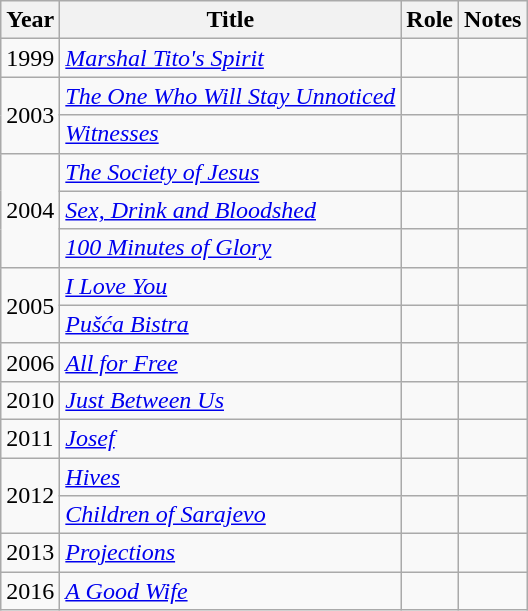<table class="wikitable sortable">
<tr>
<th>Year</th>
<th>Title</th>
<th>Role</th>
<th class="unsortable">Notes</th>
</tr>
<tr>
<td>1999</td>
<td><em><a href='#'>Marshal Tito's Spirit</a></em></td>
<td></td>
<td></td>
</tr>
<tr>
<td rowspan="2">2003</td>
<td><em><a href='#'>The One Who Will Stay Unnoticed</a></em></td>
<td></td>
<td></td>
</tr>
<tr>
<td><em><a href='#'>Witnesses</a></em></td>
<td></td>
<td></td>
</tr>
<tr>
<td rowspan="3">2004</td>
<td><em><a href='#'>The Society of Jesus</a></em></td>
<td></td>
<td></td>
</tr>
<tr>
<td><em><a href='#'>Sex, Drink and Bloodshed</a></em></td>
<td></td>
<td></td>
</tr>
<tr>
<td><em><a href='#'>100 Minutes of Glory</a></em></td>
<td></td>
<td></td>
</tr>
<tr>
<td rowspan="2">2005</td>
<td><em><a href='#'>I Love You</a></em></td>
<td></td>
<td></td>
</tr>
<tr>
<td><em><a href='#'>Pušća Bistra</a></em></td>
<td></td>
<td></td>
</tr>
<tr>
<td>2006</td>
<td><em><a href='#'>All for Free</a></em></td>
<td></td>
<td></td>
</tr>
<tr>
<td>2010</td>
<td><em><a href='#'>Just Between Us</a></em></td>
<td></td>
<td></td>
</tr>
<tr>
<td>2011</td>
<td><em><a href='#'>Josef</a></em></td>
<td></td>
<td></td>
</tr>
<tr>
<td rowspan="2">2012</td>
<td><em><a href='#'>Hives</a></em></td>
<td></td>
<td></td>
</tr>
<tr>
<td><em><a href='#'>Children of Sarajevo</a></em></td>
<td></td>
<td></td>
</tr>
<tr>
<td>2013</td>
<td><em><a href='#'>Projections</a></em></td>
<td></td>
<td></td>
</tr>
<tr>
<td>2016</td>
<td><em><a href='#'>A Good Wife</a></em></td>
<td></td>
<td></td>
</tr>
</table>
